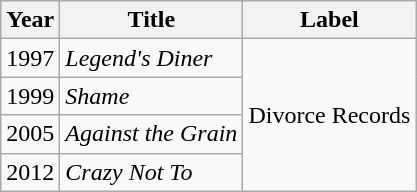<table class="wikitable">
<tr>
<th align="left">Year</th>
<th align="left">Title</th>
<th align="left">Label</th>
</tr>
<tr>
<td>1997</td>
<td><em>Legend's Diner</em></td>
<td rowspan="4">Divorce Records</td>
</tr>
<tr>
<td>1999</td>
<td><em>Shame</em></td>
</tr>
<tr>
<td>2005</td>
<td><em>Against the Grain</em></td>
</tr>
<tr>
<td>2012</td>
<td><em>Crazy Not To</em></td>
</tr>
</table>
